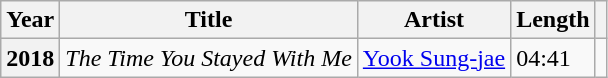<table class="wikitable sortable plainrowheaders">
<tr>
<th>Year</th>
<th>Title</th>
<th>Artist</th>
<th>Length</th>
<th scope="col" class="unsortable"></th>
</tr>
<tr>
<th scope="row">2018</th>
<td><em>The Time You Stayed With Me</em></td>
<td><a href='#'>Yook Sung-jae</a></td>
<td>04:41</td>
<td></td>
</tr>
</table>
